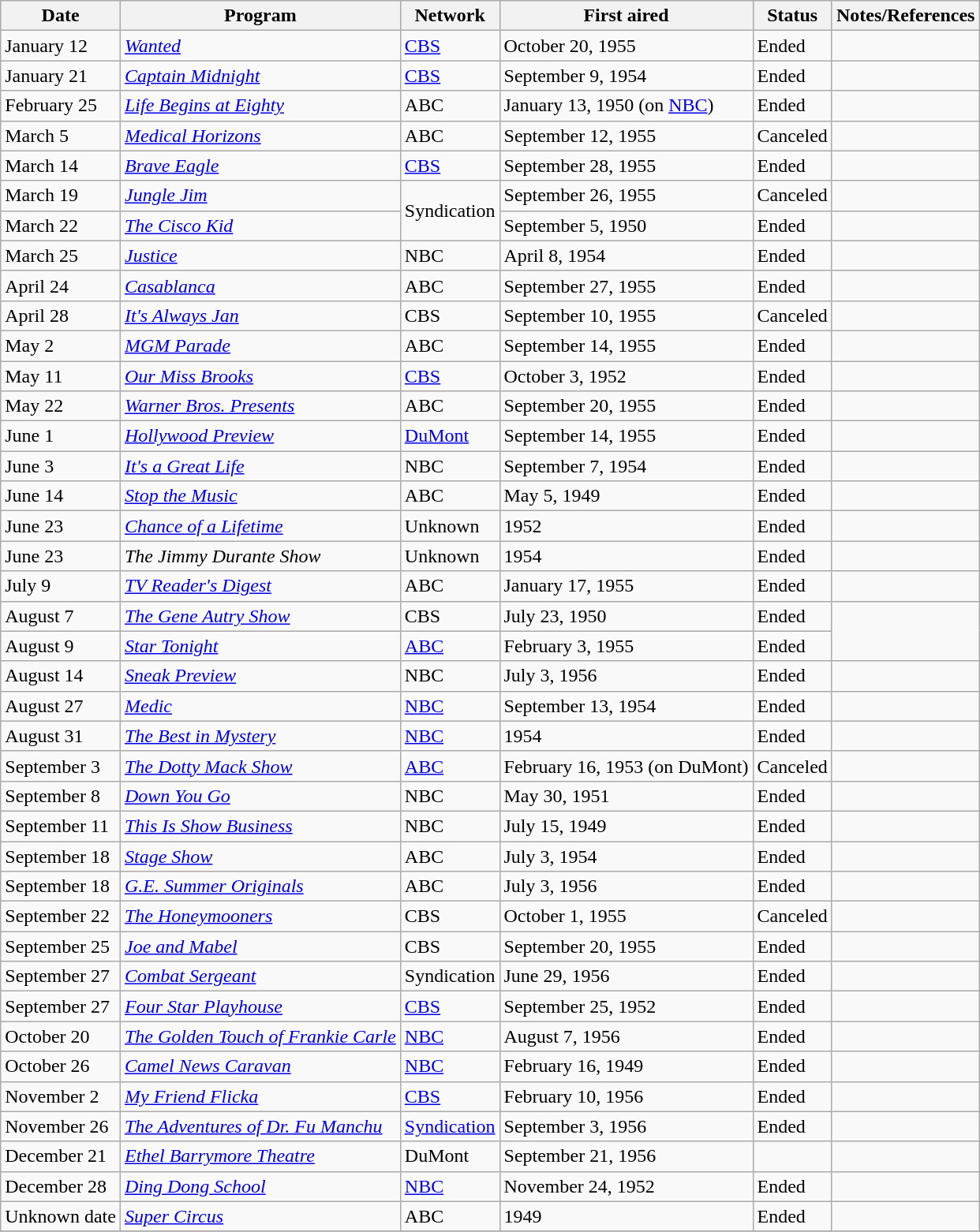<table class="wikitable unsortable">
<tr>
<th>Date</th>
<th>Program</th>
<th>Network</th>
<th>First aired</th>
<th>Status</th>
<th>Notes/References</th>
</tr>
<tr>
<td>January 12</td>
<td><em><a href='#'>Wanted</a></em></td>
<td><a href='#'>CBS</a></td>
<td>October 20, 1955</td>
<td>Ended</td>
<td></td>
</tr>
<tr>
<td>January 21</td>
<td><em><a href='#'>Captain Midnight</a></em></td>
<td><a href='#'>CBS</a></td>
<td>September 9, 1954</td>
<td>Ended</td>
<td></td>
</tr>
<tr>
<td>February 25</td>
<td><em><a href='#'>Life Begins at Eighty</a></em></td>
<td>ABC</td>
<td>January 13, 1950 (on <a href='#'>NBC</a>)</td>
<td>Ended</td>
<td></td>
</tr>
<tr>
<td>March 5</td>
<td><em><a href='#'>Medical Horizons</a></em></td>
<td>ABC</td>
<td>September 12, 1955</td>
<td>Canceled</td>
<td></td>
</tr>
<tr>
<td>March 14</td>
<td><em><a href='#'>Brave Eagle</a></em></td>
<td><a href='#'>CBS</a></td>
<td>September 28, 1955</td>
<td>Ended</td>
<td></td>
</tr>
<tr>
<td>March 19</td>
<td><em><a href='#'>Jungle Jim</a></em></td>
<td rowspan=2>Syndication</td>
<td>September 26, 1955</td>
<td>Canceled</td>
</tr>
<tr>
<td>March 22</td>
<td><em><a href='#'>The Cisco Kid</a></em></td>
<td>September 5, 1950</td>
<td>Ended</td>
<td></td>
</tr>
<tr>
<td>March 25</td>
<td><em><a href='#'>Justice</a></em></td>
<td>NBC</td>
<td>April 8, 1954</td>
<td>Ended</td>
<td></td>
</tr>
<tr>
<td>April 24</td>
<td><em><a href='#'>Casablanca</a></em></td>
<td>ABC</td>
<td>September 27, 1955</td>
<td>Ended</td>
<td></td>
</tr>
<tr>
<td>April 28</td>
<td><em><a href='#'>It's Always Jan</a></em></td>
<td>CBS</td>
<td>September 10, 1955</td>
<td>Canceled</td>
<td></td>
</tr>
<tr>
<td>May 2</td>
<td><em><a href='#'>MGM Parade</a></em></td>
<td>ABC</td>
<td>September 14, 1955</td>
<td>Ended</td>
<td></td>
</tr>
<tr>
<td>May 11</td>
<td><em><a href='#'>Our Miss Brooks</a></em></td>
<td><a href='#'>CBS</a></td>
<td>October 3, 1952</td>
<td>Ended</td>
<td></td>
</tr>
<tr>
<td>May 22</td>
<td><em><a href='#'>Warner Bros. Presents</a></em></td>
<td>ABC</td>
<td>September 20, 1955</td>
<td>Ended</td>
<td></td>
</tr>
<tr>
<td>June 1</td>
<td><em><a href='#'>Hollywood Preview</a></em></td>
<td><a href='#'>DuMont</a></td>
<td>September 14, 1955</td>
<td>Ended</td>
<td></td>
</tr>
<tr>
<td>June 3</td>
<td><em><a href='#'>It's a Great Life</a></em></td>
<td>NBC</td>
<td>September 7, 1954</td>
<td>Ended</td>
<td></td>
</tr>
<tr>
<td>June 14</td>
<td><em><a href='#'>Stop the Music</a></em></td>
<td>ABC</td>
<td>May 5, 1949</td>
<td>Ended</td>
<td></td>
</tr>
<tr>
<td>June 23</td>
<td><em><a href='#'>Chance of a Lifetime</a></em></td>
<td>Unknown</td>
<td>1952</td>
<td>Ended</td>
<td></td>
</tr>
<tr>
<td>June 23</td>
<td><em>The Jimmy Durante Show</em></td>
<td>Unknown</td>
<td>1954</td>
<td>Ended</td>
<td></td>
</tr>
<tr>
<td>July 9</td>
<td><em><a href='#'>TV Reader's Digest</a></em></td>
<td>ABC</td>
<td>January 17, 1955</td>
<td>Ended</td>
<td></td>
</tr>
<tr>
<td>August 7</td>
<td><em><a href='#'>The Gene Autry Show</a></em></td>
<td>CBS</td>
<td>July 23, 1950</td>
<td>Ended</td>
</tr>
<tr>
<td>August 9</td>
<td><em><a href='#'>Star Tonight</a></em></td>
<td><a href='#'>ABC</a></td>
<td>February 3, 1955</td>
<td>Ended</td>
</tr>
<tr>
<td>August 14</td>
<td><em><a href='#'>Sneak Preview</a></em></td>
<td>NBC</td>
<td>July 3, 1956</td>
<td>Ended</td>
<td></td>
</tr>
<tr>
<td>August 27</td>
<td><em><a href='#'>Medic</a></em></td>
<td><a href='#'>NBC</a></td>
<td>September 13, 1954</td>
<td>Ended</td>
<td></td>
</tr>
<tr>
<td>August 31</td>
<td><em><a href='#'>The Best in Mystery</a></em></td>
<td><a href='#'>NBC</a></td>
<td>1954</td>
<td>Ended</td>
<td></td>
</tr>
<tr>
<td>September 3</td>
<td><em><a href='#'>The Dotty Mack Show</a></em></td>
<td><a href='#'>ABC</a></td>
<td>February 16, 1953 (on DuMont)</td>
<td>Canceled</td>
<td></td>
</tr>
<tr>
<td>September 8</td>
<td><em><a href='#'>Down You Go</a></em></td>
<td>NBC</td>
<td>May 30, 1951</td>
<td>Ended</td>
<td></td>
</tr>
<tr>
<td>September 11</td>
<td><em><a href='#'>This Is Show Business</a></em></td>
<td>NBC</td>
<td>July 15, 1949</td>
<td>Ended</td>
<td></td>
</tr>
<tr>
<td>September 18</td>
<td><em><a href='#'>Stage Show</a></em></td>
<td>ABC</td>
<td>July 3, 1954</td>
<td>Ended</td>
<td></td>
</tr>
<tr>
<td>September 18</td>
<td><em><a href='#'>G.E. Summer Originals</a></em></td>
<td>ABC</td>
<td>July 3, 1956</td>
<td>Ended</td>
<td></td>
</tr>
<tr>
<td>September 22</td>
<td><em><a href='#'>The Honeymooners</a></em></td>
<td>CBS</td>
<td>October 1, 1955</td>
<td>Canceled</td>
<td></td>
</tr>
<tr>
<td>September 25</td>
<td><em><a href='#'>Joe and Mabel</a></em></td>
<td>CBS</td>
<td>September 20, 1955</td>
<td>Ended</td>
<td></td>
</tr>
<tr>
<td>September 27</td>
<td><em><a href='#'>Combat Sergeant</a></em></td>
<td>Syndication</td>
<td>June 29, 1956</td>
<td>Ended</td>
<td></td>
</tr>
<tr>
<td>September 27</td>
<td><em><a href='#'>Four Star Playhouse</a></em></td>
<td><a href='#'>CBS</a></td>
<td>September 25, 1952</td>
<td>Ended</td>
<td></td>
</tr>
<tr>
<td>October 20</td>
<td><em><a href='#'>The Golden Touch of Frankie Carle</a></em></td>
<td><a href='#'>NBC</a></td>
<td>August 7, 1956</td>
<td>Ended</td>
<td></td>
</tr>
<tr>
<td>October 26</td>
<td><em><a href='#'>Camel News Caravan</a></em></td>
<td><a href='#'>NBC</a></td>
<td>February 16, 1949</td>
<td>Ended</td>
<td></td>
</tr>
<tr>
<td>November 2</td>
<td><em><a href='#'>My Friend Flicka</a></em></td>
<td><a href='#'>CBS</a></td>
<td>February 10, 1956</td>
<td>Ended</td>
</tr>
<tr>
<td>November 26</td>
<td><em><a href='#'>The Adventures of Dr. Fu Manchu</a></em></td>
<td><a href='#'>Syndication</a></td>
<td>September 3, 1956</td>
<td>Ended</td>
<td></td>
</tr>
<tr>
<td>December 21</td>
<td><em><a href='#'>Ethel Barrymore Theatre</a></em></td>
<td>DuMont</td>
<td>September 21, 1956</td>
<td></td>
</tr>
<tr>
<td>December 28</td>
<td><em><a href='#'>Ding Dong School</a></em></td>
<td><a href='#'>NBC</a></td>
<td>November 24, 1952</td>
<td>Ended</td>
<td></td>
</tr>
<tr>
<td>Unknown date</td>
<td><em><a href='#'>Super Circus</a></em></td>
<td>ABC</td>
<td>1949</td>
<td>Ended</td>
<td></td>
</tr>
<tr>
</tr>
</table>
